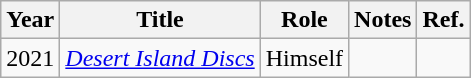<table class="wikitable sortable">
<tr>
<th>Year</th>
<th>Title</th>
<th>Role</th>
<th class="unsortable">Notes</th>
<th>Ref.</th>
</tr>
<tr>
<td>2021</td>
<td><em><a href='#'>Desert Island Discs</a></em></td>
<td>Himself</td>
<td></td>
<td></td>
</tr>
</table>
